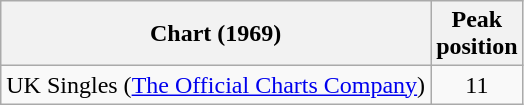<table class="wikitable sortable">
<tr>
<th>Chart (1969)</th>
<th>Peak<br>position</th>
</tr>
<tr>
<td>UK Singles (<a href='#'>The Official Charts Company</a>)</td>
<td align="center">11</td>
</tr>
</table>
